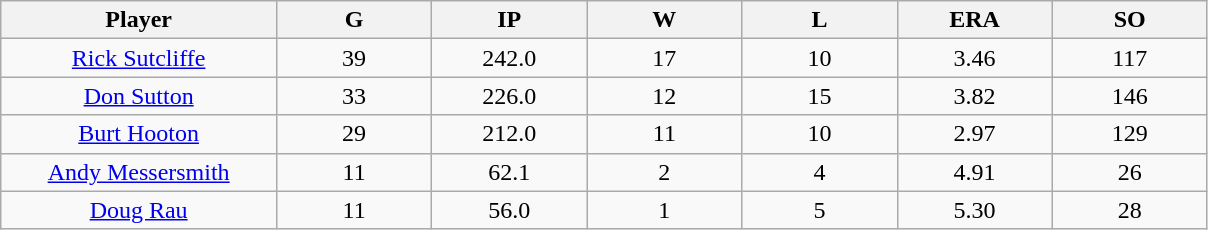<table class="wikitable sortable">
<tr>
<th bgcolor="#DDDDFF" width="16%">Player</th>
<th bgcolor="#DDDDFF" width="9%">G</th>
<th bgcolor="#DDDDFF" width="9%">IP</th>
<th bgcolor="#DDDDFF" width="9%">W</th>
<th bgcolor="#DDDDFF" width="9%">L</th>
<th bgcolor="#DDDDFF" width="9%">ERA</th>
<th bgcolor="#DDDDFF" width="9%">SO</th>
</tr>
<tr align="center">
<td><a href='#'>Rick Sutcliffe</a></td>
<td>39</td>
<td>242.0</td>
<td>17</td>
<td>10</td>
<td>3.46</td>
<td>117</td>
</tr>
<tr align=center>
<td><a href='#'>Don Sutton</a></td>
<td>33</td>
<td>226.0</td>
<td>12</td>
<td>15</td>
<td>3.82</td>
<td>146</td>
</tr>
<tr align=center>
<td><a href='#'>Burt Hooton</a></td>
<td>29</td>
<td>212.0</td>
<td>11</td>
<td>10</td>
<td>2.97</td>
<td>129</td>
</tr>
<tr align=center>
<td><a href='#'>Andy Messersmith</a></td>
<td>11</td>
<td>62.1</td>
<td>2</td>
<td>4</td>
<td>4.91</td>
<td>26</td>
</tr>
<tr align=center>
<td><a href='#'>Doug Rau</a></td>
<td>11</td>
<td>56.0</td>
<td>1</td>
<td>5</td>
<td>5.30</td>
<td>28</td>
</tr>
</table>
